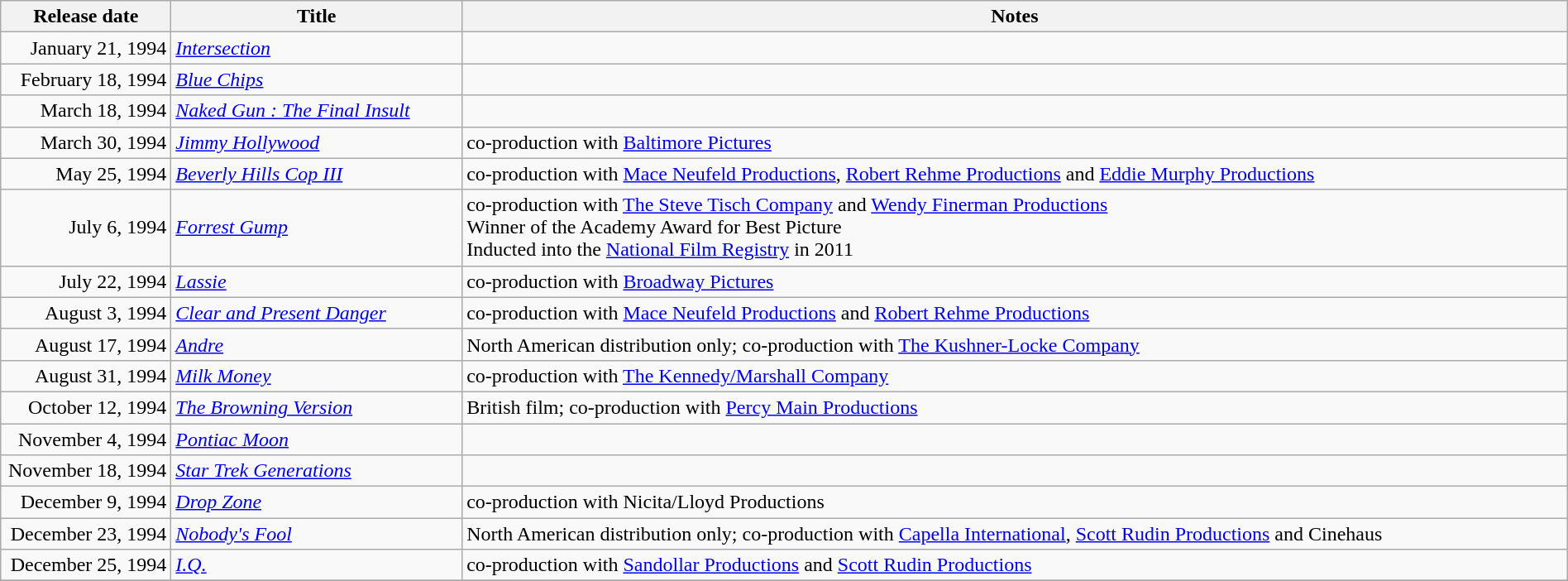<table class="wikitable sortable" style="width:100%;">
<tr>
<th scope="col" style="width:130px;">Release date</th>
<th>Title</th>
<th>Notes</th>
</tr>
<tr>
<td style="text-align:right;">January 21, 1994</td>
<td><em><a href='#'>Intersection</a></em></td>
<td></td>
</tr>
<tr>
<td style="text-align:right;">February 18, 1994</td>
<td><em><a href='#'>Blue Chips</a></em></td>
<td></td>
</tr>
<tr>
<td style="text-align:right;">March 18, 1994</td>
<td><em><a href='#'>Naked Gun : The Final Insult</a></em></td>
<td></td>
</tr>
<tr>
<td style="text-align:right;">March 30, 1994</td>
<td><em><a href='#'>Jimmy Hollywood</a></em></td>
<td>co-production with <a href='#'>Baltimore Pictures</a></td>
</tr>
<tr>
<td style="text-align:right;">May 25, 1994</td>
<td><em><a href='#'>Beverly Hills Cop III</a></em></td>
<td>co-production with <a href='#'>Mace Neufeld Productions</a>, <a href='#'>Robert Rehme Productions</a> and <a href='#'>Eddie Murphy Productions</a></td>
</tr>
<tr>
<td style="text-align:right;">July 6, 1994</td>
<td><em><a href='#'>Forrest Gump</a></em></td>
<td>co-production with <a href='#'>The Steve Tisch Company</a> and <a href='#'>Wendy Finerman Productions</a><br>Winner of the Academy Award for Best Picture<br>Inducted into the <a href='#'>National Film Registry</a> in 2011</td>
</tr>
<tr>
<td style="text-align:right;">July 22, 1994</td>
<td><em><a href='#'>Lassie</a></em></td>
<td>co-production with <a href='#'>Broadway Pictures</a></td>
</tr>
<tr>
<td style="text-align:right;">August 3, 1994</td>
<td><em><a href='#'>Clear and Present Danger</a></em></td>
<td>co-production with <a href='#'>Mace Neufeld Productions</a> and <a href='#'>Robert Rehme Productions</a></td>
</tr>
<tr>
<td style="text-align:right;">August 17, 1994</td>
<td><em><a href='#'>Andre</a></em></td>
<td>North American distribution only; co-production with <a href='#'>The Kushner-Locke Company</a></td>
</tr>
<tr>
<td style="text-align:right;">August 31, 1994</td>
<td><em><a href='#'>Milk Money</a></em></td>
<td>co-production with <a href='#'>The Kennedy/Marshall Company</a></td>
</tr>
<tr>
<td style="text-align:right;">October 12, 1994</td>
<td><em><a href='#'>The Browning Version</a></em></td>
<td>British film; co-production with <a href='#'>Percy Main Productions</a></td>
</tr>
<tr>
<td style="text-align:right;">November 4, 1994</td>
<td><em><a href='#'>Pontiac Moon</a></em></td>
<td></td>
</tr>
<tr>
<td style="text-align:right;">November 18, 1994</td>
<td><em><a href='#'>Star Trek Generations</a></em></td>
<td></td>
</tr>
<tr>
<td style="text-align:right;">December 9, 1994</td>
<td><em><a href='#'>Drop Zone</a></em></td>
<td>co-production with Nicita/Lloyd Productions</td>
</tr>
<tr>
<td style="text-align:right;">December 23, 1994</td>
<td><em><a href='#'>Nobody's Fool</a></em></td>
<td>North American distribution only; co-production with <a href='#'>Capella International</a>, <a href='#'>Scott Rudin Productions</a> and Cinehaus</td>
</tr>
<tr>
<td style="text-align:right;">December 25, 1994</td>
<td><em><a href='#'>I.Q.</a></em></td>
<td>co-production with <a href='#'>Sandollar Productions</a> and <a href='#'>Scott Rudin Productions</a></td>
</tr>
<tr>
</tr>
</table>
